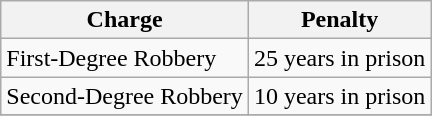<table class="wikitable">
<tr>
<th>Charge</th>
<th>Penalty</th>
</tr>
<tr>
<td>First-Degree Robbery</td>
<td>25 years in prison</td>
</tr>
<tr>
<td>Second-Degree Robbery</td>
<td>10 years in prison</td>
</tr>
<tr>
</tr>
</table>
